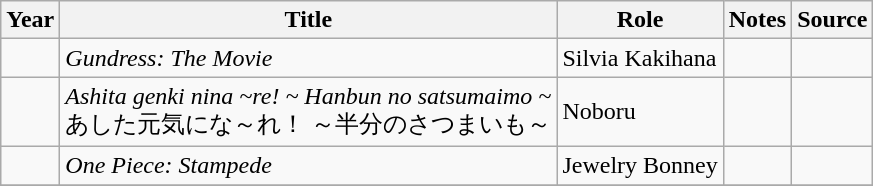<table class="wikitable sortable plainrowheaders">
<tr>
<th>Year</th>
<th>Title</th>
<th>Role</th>
<th class="unsortable">Notes</th>
<th class="unsortable">Source</th>
</tr>
<tr>
<td></td>
<td><em>Gundress: The Movie</em></td>
<td>Silvia Kakihana</td>
<td></td>
<td></td>
</tr>
<tr>
<td></td>
<td><em>Ashita genki nina ~re! ~ Hanbun no satsumaimo ~</em><br>あした元気にな～れ！ ～半分のさつまいも～</td>
<td>Noboru</td>
<td></td>
<td></td>
</tr>
<tr>
<td></td>
<td><em>One Piece: Stampede</em></td>
<td>Jewelry Bonney</td>
<td></td>
<td></td>
</tr>
<tr>
</tr>
</table>
